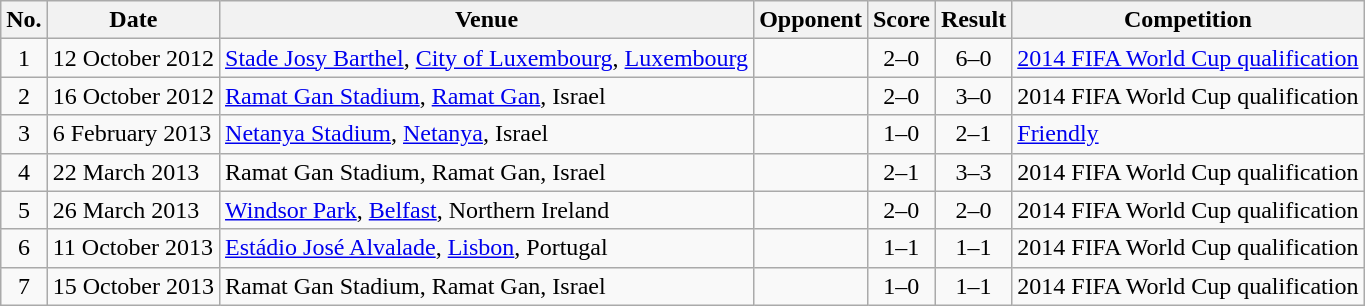<table class="wikitable sortable">
<tr>
<th scope="col">No.</th>
<th scope="col">Date</th>
<th scope="col">Venue</th>
<th scope="col">Opponent</th>
<th scope="col">Score</th>
<th scope="col">Result</th>
<th scope="col">Competition</th>
</tr>
<tr>
<td align="center">1</td>
<td>12 October 2012</td>
<td><a href='#'>Stade Josy Barthel</a>, <a href='#'>City of Luxembourg</a>, <a href='#'>Luxembourg</a></td>
<td></td>
<td align="center">2–0</td>
<td align="center">6–0</td>
<td><a href='#'>2014 FIFA World Cup qualification</a></td>
</tr>
<tr>
<td align="center">2</td>
<td>16 October 2012</td>
<td><a href='#'>Ramat Gan Stadium</a>, <a href='#'>Ramat Gan</a>, Israel</td>
<td></td>
<td align="center">2–0</td>
<td align="center">3–0</td>
<td>2014 FIFA World Cup qualification</td>
</tr>
<tr>
<td align="center">3</td>
<td>6 February 2013</td>
<td><a href='#'>Netanya Stadium</a>, <a href='#'>Netanya</a>, Israel</td>
<td></td>
<td align="center">1–0</td>
<td align="center">2–1</td>
<td><a href='#'>Friendly</a></td>
</tr>
<tr>
<td align="center">4</td>
<td>22 March 2013</td>
<td>Ramat Gan Stadium, Ramat Gan, Israel</td>
<td></td>
<td align="center">2–1</td>
<td align="center">3–3</td>
<td>2014 FIFA World Cup qualification</td>
</tr>
<tr>
<td align="center">5</td>
<td>26 March 2013</td>
<td><a href='#'>Windsor Park</a>, <a href='#'>Belfast</a>, Northern Ireland</td>
<td></td>
<td align="center">2–0</td>
<td align="center">2–0</td>
<td>2014 FIFA World Cup qualification</td>
</tr>
<tr>
<td align="center">6</td>
<td>11 October 2013</td>
<td><a href='#'>Estádio José Alvalade</a>, <a href='#'>Lisbon</a>, Portugal</td>
<td></td>
<td align="center">1–1</td>
<td align="center">1–1</td>
<td>2014 FIFA World Cup qualification</td>
</tr>
<tr>
<td align="center">7</td>
<td>15 October 2013</td>
<td>Ramat Gan Stadium, Ramat Gan, Israel</td>
<td></td>
<td align="center">1–0</td>
<td align="center">1–1</td>
<td>2014 FIFA World Cup qualification</td>
</tr>
</table>
